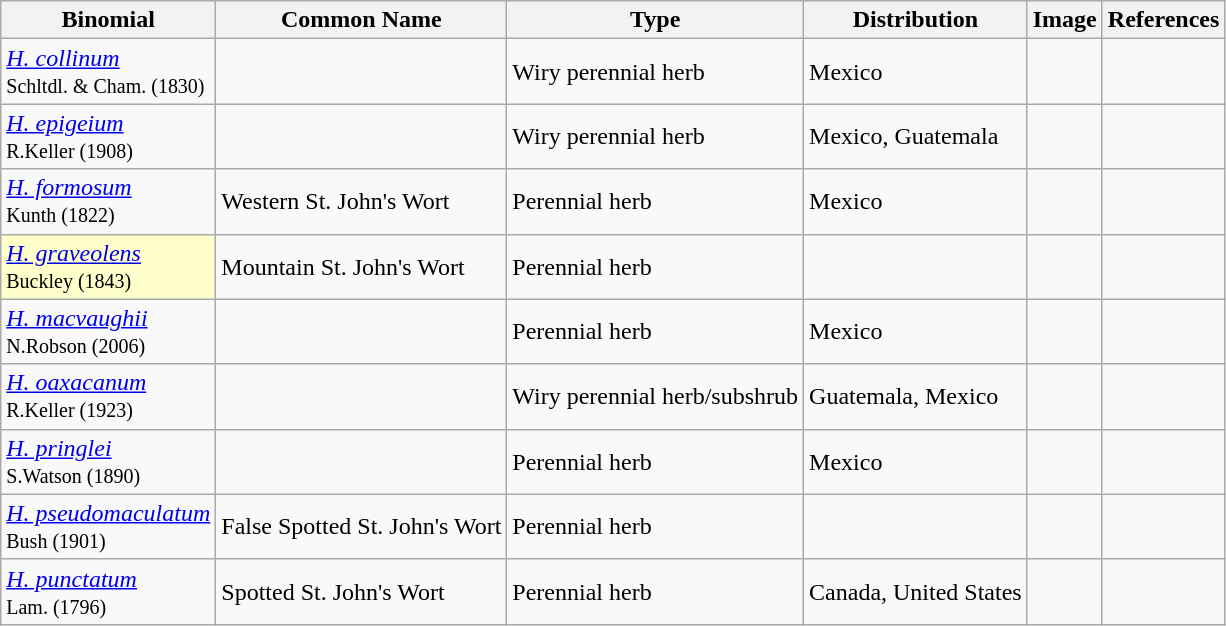<table class="wikitable mw-collapsible ">
<tr>
<th>Binomial</th>
<th>Common Name</th>
<th>Type</th>
<th>Distribution</th>
<th>Image</th>
<th>References</th>
</tr>
<tr>
<td><em><a href='#'>H. collinum</a></em><br><small>Schltdl. & Cham. (1830)</small></td>
<td></td>
<td>Wiry perennial herb</td>
<td>Mexico</td>
<td></td>
<td></td>
</tr>
<tr>
<td><em><a href='#'>H. epigeium</a></em><br><small>R.Keller (1908)</small></td>
<td></td>
<td>Wiry perennial herb</td>
<td>Mexico, Guatemala</td>
<td></td>
<td></td>
</tr>
<tr>
<td><em><a href='#'>H. formosum</a></em><br><small>Kunth (1822)</small></td>
<td>Western St. John's Wort</td>
<td>Perennial herb</td>
<td>Mexico</td>
<td></td>
<td></td>
</tr>
<tr>
<td scope="row" style="background:#FFFFCC;"><em><a href='#'>H. graveolens</a></em><br><small>Buckley (1843)</small></td>
<td>Mountain St. John's Wort</td>
<td>Perennial herb</td>
<td></td>
<td></td>
<td></td>
</tr>
<tr>
<td><em><a href='#'>H. macvaughii</a></em><br><small>N.Robson (2006)</small></td>
<td></td>
<td>Perennial herb</td>
<td>Mexico</td>
<td></td>
<td></td>
</tr>
<tr>
<td><em><a href='#'>H. oaxacanum</a></em><br><small>R.Keller (1923)</small></td>
<td></td>
<td>Wiry perennial herb/subshrub</td>
<td>Guatemala, Mexico</td>
<td></td>
<td></td>
</tr>
<tr>
<td><em><a href='#'>H. pringlei</a></em><br><small>S.Watson (1890)</small></td>
<td></td>
<td>Perennial herb</td>
<td>Mexico</td>
<td></td>
<td></td>
</tr>
<tr>
<td><em><a href='#'>H. pseudomaculatum</a></em><br><small>Bush (1901)</small></td>
<td>False Spotted St. John's Wort</td>
<td>Perennial herb</td>
<td></td>
<td></td>
<td></td>
</tr>
<tr>
<td><em><a href='#'>H. punctatum</a></em><br><small>Lam. (1796)</small></td>
<td>Spotted St. John's Wort</td>
<td>Perennial herb</td>
<td>Canada, United States</td>
<td></td>
<td></td>
</tr>
</table>
